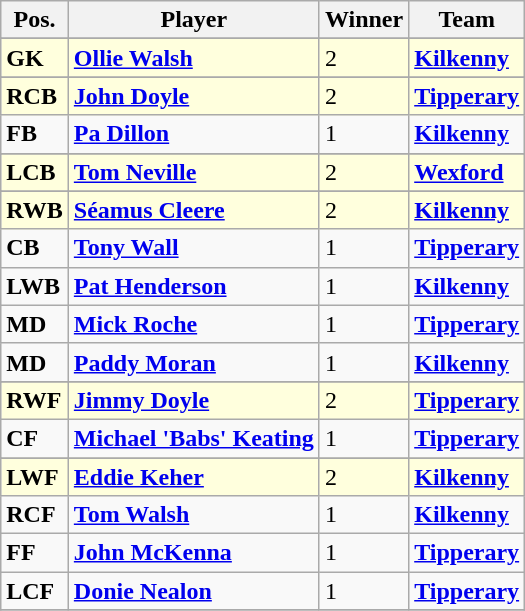<table class="wikitable">
<tr>
<th>Pos.</th>
<th>Player</th>
<th>Winner</th>
<th>Team</th>
</tr>
<tr>
</tr>
<tr bgcolor=#FFFFDD>
<td><strong>GK</strong></td>
<td> <strong><a href='#'>Ollie Walsh</a></strong></td>
<td>2</td>
<td><strong><a href='#'>Kilkenny</a></strong></td>
</tr>
<tr>
</tr>
<tr bgcolor=#FFFFDD>
<td><strong>RCB</strong></td>
<td> <strong><a href='#'>John Doyle</a></strong></td>
<td>2</td>
<td><strong><a href='#'>Tipperary</a></strong></td>
</tr>
<tr>
<td><strong>FB</strong></td>
<td> <strong><a href='#'>Pa Dillon</a></strong></td>
<td>1</td>
<td><strong><a href='#'>Kilkenny</a></strong></td>
</tr>
<tr>
</tr>
<tr bgcolor=#FFFFDD>
<td><strong>LCB</strong></td>
<td> <strong><a href='#'>Tom Neville</a></strong></td>
<td>2</td>
<td><strong><a href='#'>Wexford</a></strong></td>
</tr>
<tr>
</tr>
<tr bgcolor=#FFFFDD>
<td><strong>RWB</strong></td>
<td> <strong><a href='#'>Séamus Cleere</a></strong></td>
<td>2</td>
<td><strong><a href='#'>Kilkenny</a></strong></td>
</tr>
<tr>
<td><strong>CB</strong></td>
<td> <strong><a href='#'>Tony Wall</a></strong></td>
<td>1</td>
<td><strong><a href='#'>Tipperary</a></strong></td>
</tr>
<tr>
<td><strong>LWB</strong></td>
<td> <strong><a href='#'>Pat Henderson</a></strong></td>
<td>1</td>
<td><strong><a href='#'>Kilkenny</a></strong></td>
</tr>
<tr>
<td><strong>MD</strong></td>
<td> <strong><a href='#'>Mick Roche</a></strong></td>
<td>1</td>
<td><strong><a href='#'>Tipperary</a></strong></td>
</tr>
<tr>
<td><strong>MD</strong></td>
<td> <strong><a href='#'>Paddy Moran</a></strong></td>
<td>1</td>
<td><strong><a href='#'>Kilkenny</a></strong></td>
</tr>
<tr>
</tr>
<tr bgcolor=#FFFFDD>
<td><strong>RWF</strong></td>
<td> <strong><a href='#'>Jimmy Doyle</a></strong></td>
<td>2</td>
<td><strong><a href='#'>Tipperary</a></strong></td>
</tr>
<tr>
<td><strong>CF</strong></td>
<td> <strong><a href='#'>Michael 'Babs' Keating</a></strong></td>
<td>1</td>
<td><strong><a href='#'>Tipperary</a></strong></td>
</tr>
<tr>
</tr>
<tr bgcolor=#FFFFDD>
<td><strong>LWF</strong></td>
<td> <strong><a href='#'>Eddie Keher</a></strong></td>
<td>2</td>
<td><strong><a href='#'>Kilkenny</a></strong></td>
</tr>
<tr>
<td><strong>RCF</strong></td>
<td> <strong><a href='#'>Tom Walsh</a></strong></td>
<td>1</td>
<td><strong><a href='#'>Kilkenny</a></strong></td>
</tr>
<tr>
<td><strong>FF</strong></td>
<td> <strong><a href='#'>John McKenna</a></strong></td>
<td>1</td>
<td><strong><a href='#'>Tipperary</a></strong></td>
</tr>
<tr>
<td><strong>LCF</strong></td>
<td> <strong><a href='#'>Donie Nealon</a></strong></td>
<td>1</td>
<td><strong><a href='#'>Tipperary</a></strong></td>
</tr>
<tr>
</tr>
</table>
